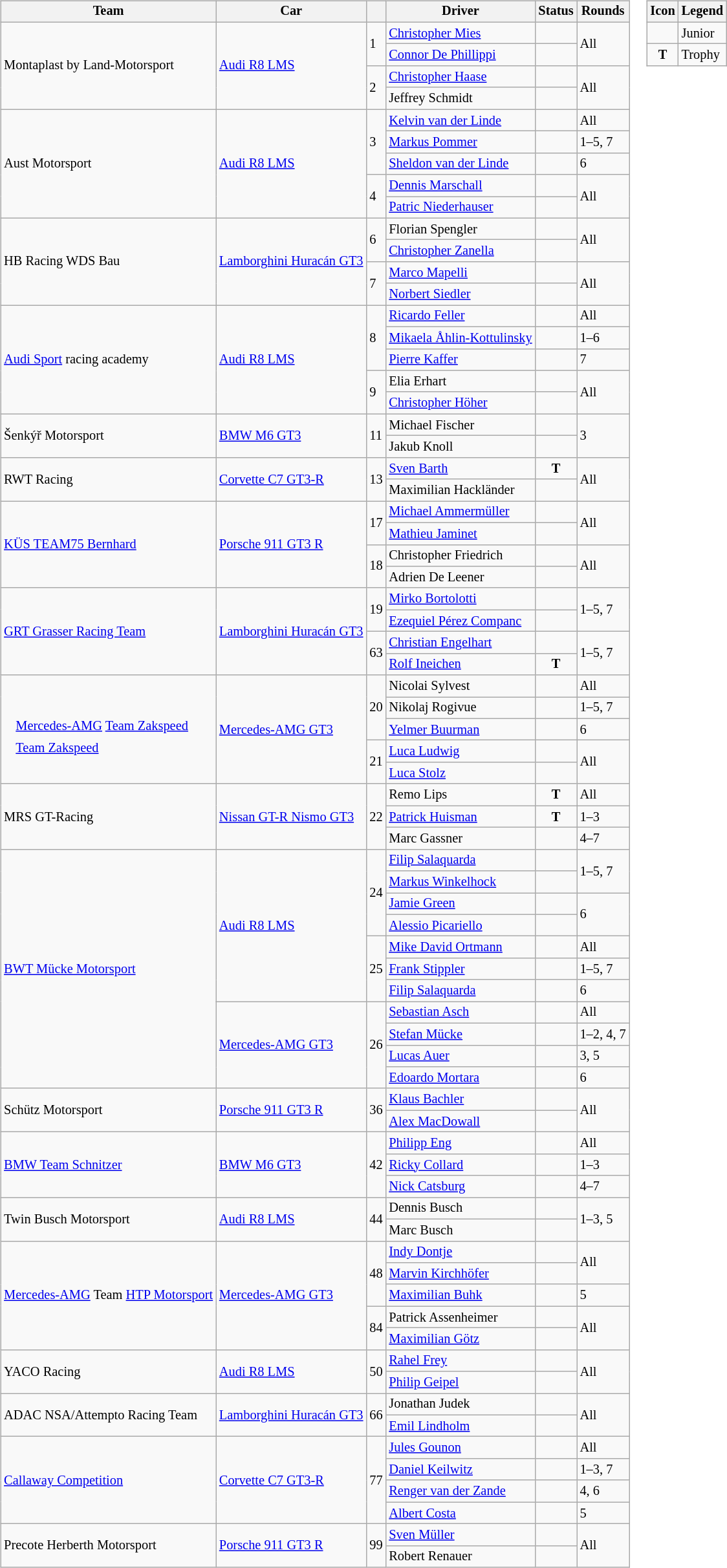<table>
<tr>
<td><br><table class="wikitable" style="font-size: 85%;">
<tr>
<th>Team</th>
<th>Car</th>
<th></th>
<th>Driver</th>
<th>Status</th>
<th>Rounds</th>
</tr>
<tr>
<td rowspan=4> Montaplast by Land-Motorsport</td>
<td rowspan=4><a href='#'>Audi R8 LMS</a></td>
<td rowspan=2>1</td>
<td> <a href='#'>Christopher Mies</a></td>
<td></td>
<td rowspan=2>All</td>
</tr>
<tr>
<td> <a href='#'>Connor De Phillippi</a></td>
<td></td>
</tr>
<tr>
<td rowspan=2>2</td>
<td> <a href='#'>Christopher Haase</a></td>
<td></td>
<td rowspan=2>All</td>
</tr>
<tr>
<td> Jeffrey Schmidt</td>
<td align=center></td>
</tr>
<tr>
<td rowspan=5> Aust Motorsport</td>
<td rowspan=5><a href='#'>Audi R8 LMS</a></td>
<td rowspan=3>3</td>
<td> <a href='#'>Kelvin van der Linde</a></td>
<td></td>
<td>All</td>
</tr>
<tr>
<td> <a href='#'>Markus Pommer</a></td>
<td></td>
<td>1–5, 7</td>
</tr>
<tr>
<td> <a href='#'>Sheldon van der Linde</a></td>
<td align=center></td>
<td>6</td>
</tr>
<tr>
<td rowspan=2>4</td>
<td> <a href='#'>Dennis Marschall</a></td>
<td align=center></td>
<td rowspan=2>All</td>
</tr>
<tr>
<td> <a href='#'>Patric Niederhauser</a></td>
<td></td>
</tr>
<tr>
<td rowspan=4> HB Racing WDS Bau</td>
<td rowspan=4><a href='#'>Lamborghini Huracán GT3</a></td>
<td rowspan=2>6</td>
<td> Florian Spengler</td>
<td></td>
<td rowspan=2>All</td>
</tr>
<tr>
<td> <a href='#'>Christopher Zanella</a></td>
<td></td>
</tr>
<tr>
<td rowspan=2>7</td>
<td> <a href='#'>Marco Mapelli</a></td>
<td></td>
<td rowspan=2>All</td>
</tr>
<tr>
<td> <a href='#'>Norbert Siedler</a></td>
<td></td>
</tr>
<tr>
<td rowspan=5> <a href='#'>Audi Sport</a> racing academy</td>
<td rowspan=5><a href='#'>Audi R8 LMS</a></td>
<td rowspan=3>8</td>
<td> <a href='#'>Ricardo Feller</a></td>
<td align=center></td>
<td>All</td>
</tr>
<tr>
<td> <a href='#'>Mikaela Åhlin-Kottulinsky</a></td>
<td align=center></td>
<td>1–6</td>
</tr>
<tr>
<td> <a href='#'>Pierre Kaffer</a></td>
<td></td>
<td>7</td>
</tr>
<tr>
<td rowspan=2>9</td>
<td> Elia Erhart</td>
<td></td>
<td rowspan=2>All</td>
</tr>
<tr>
<td> <a href='#'>Christopher Höher</a></td>
<td align=center></td>
</tr>
<tr>
<td rowspan=2> Šenkýř Motorsport</td>
<td rowspan=2><a href='#'>BMW M6 GT3</a></td>
<td rowspan=2>11</td>
<td> Michael Fischer</td>
<td align=center></td>
<td rowspan=2>3</td>
</tr>
<tr>
<td> Jakub Knoll</td>
<td></td>
</tr>
<tr>
<td rowspan=2> RWT Racing</td>
<td rowspan=2><a href='#'>Corvette C7 GT3-R</a></td>
<td rowspan=2>13</td>
<td> <a href='#'>Sven Barth</a></td>
<td align=center><strong><span>T</span></strong></td>
<td rowspan=2>All</td>
</tr>
<tr>
<td> Maximilian Hackländer</td>
<td></td>
</tr>
<tr>
<td rowspan=4> <a href='#'>KÜS TEAM75 Bernhard</a></td>
<td rowspan=4><a href='#'>Porsche 911 GT3 R</a></td>
<td rowspan=2>17</td>
<td> <a href='#'>Michael Ammermüller</a></td>
<td></td>
<td rowspan=2>All</td>
</tr>
<tr>
<td> <a href='#'>Mathieu Jaminet</a></td>
<td></td>
</tr>
<tr>
<td rowspan=2>18</td>
<td> Christopher Friedrich</td>
<td align=center></td>
<td rowspan=2>All</td>
</tr>
<tr>
<td> Adrien De Leener</td>
<td></td>
</tr>
<tr>
<td rowspan=4> <a href='#'>GRT Grasser Racing Team</a></td>
<td rowspan=4><a href='#'>Lamborghini Huracán GT3</a></td>
<td rowspan=2>19</td>
<td> <a href='#'>Mirko Bortolotti</a></td>
<td></td>
<td rowspan=2>1–5, 7</td>
</tr>
<tr>
<td> <a href='#'>Ezequiel Pérez Companc</a></td>
<td align=center></td>
</tr>
<tr>
<td rowspan=2>63</td>
<td> <a href='#'>Christian Engelhart</a></td>
<td></td>
<td rowspan=2>1–5, 7</td>
</tr>
<tr>
<td> <a href='#'>Rolf Ineichen</a></td>
<td align=center><strong><span>T</span></strong></td>
</tr>
<tr>
<td rowspan=5><br><table style="float: left; border-top:transparent; border-right:transparent; border-bottom:transparent; border-left:transparent;">
<tr>
<td style=" border-top:transparent; border-right:transparent; border-bottom:transparent; border-left:transparent;" rowspan=5></td>
<td style=" border-top:transparent; border-right:transparent; border-bottom:transparent; border-left:transparent;"><a href='#'>Mercedes-AMG</a> <a href='#'>Team Zakspeed</a></td>
</tr>
<tr>
<td style=" border-top:transparent; border-right:transparent; border-bottom:transparent; border-left:transparent;"><a href='#'>Team Zakspeed</a></td>
</tr>
</table>
</td>
<td rowspan=5><a href='#'>Mercedes-AMG GT3</a></td>
<td rowspan=3>20</td>
<td> Nicolai Sylvest</td>
<td align=center></td>
<td>All</td>
</tr>
<tr>
<td> Nikolaj Rogivue</td>
<td align=center></td>
<td>1–5, 7</td>
</tr>
<tr>
<td> <a href='#'>Yelmer Buurman</a></td>
<td></td>
<td>6</td>
</tr>
<tr>
<td rowspan=2>21</td>
<td> <a href='#'>Luca Ludwig</a></td>
<td></td>
<td rowspan=2>All</td>
</tr>
<tr>
<td> <a href='#'>Luca Stolz</a></td>
<td align=center></td>
</tr>
<tr>
<td rowspan=3> MRS GT-Racing</td>
<td rowspan=3><a href='#'>Nissan GT-R Nismo GT3</a></td>
<td rowspan=3>22</td>
<td> Remo Lips</td>
<td align=center><strong><span>T</span></strong></td>
<td>All</td>
</tr>
<tr>
<td> <a href='#'>Patrick Huisman</a></td>
<td align=center><strong><span>T</span></strong></td>
<td>1–3</td>
</tr>
<tr>
<td> Marc Gassner</td>
<td></td>
<td>4–7</td>
</tr>
<tr>
<td rowspan=11> <a href='#'>BWT Mücke Motorsport</a></td>
<td rowspan=7><a href='#'>Audi R8 LMS</a></td>
<td rowspan=4>24</td>
<td> <a href='#'>Filip Salaquarda</a></td>
<td></td>
<td rowspan=2>1–5, 7</td>
</tr>
<tr>
<td> <a href='#'>Markus Winkelhock</a></td>
<td></td>
</tr>
<tr>
<td> <a href='#'>Jamie Green</a></td>
<td></td>
<td rowspan=2>6</td>
</tr>
<tr>
<td> <a href='#'>Alessio Picariello</a></td>
<td align=center></td>
</tr>
<tr>
<td rowspan=3>25</td>
<td> <a href='#'>Mike David Ortmann</a></td>
<td align=center></td>
<td>All</td>
</tr>
<tr>
<td> <a href='#'>Frank Stippler</a></td>
<td></td>
<td>1–5, 7</td>
</tr>
<tr>
<td> <a href='#'>Filip Salaquarda</a></td>
<td></td>
<td>6</td>
</tr>
<tr>
<td rowspan=4><a href='#'>Mercedes-AMG GT3</a></td>
<td rowspan=4>26</td>
<td> <a href='#'>Sebastian Asch</a></td>
<td></td>
<td>All</td>
</tr>
<tr>
<td> <a href='#'>Stefan Mücke</a></td>
<td></td>
<td>1–2, 4, 7</td>
</tr>
<tr>
<td> <a href='#'>Lucas Auer</a></td>
<td></td>
<td>3, 5</td>
</tr>
<tr>
<td> <a href='#'>Edoardo Mortara</a></td>
<td></td>
<td>6</td>
</tr>
<tr>
<td rowspan=2> Schütz Motorsport</td>
<td rowspan=2><a href='#'>Porsche 911 GT3 R</a></td>
<td rowspan=2>36</td>
<td> <a href='#'>Klaus Bachler</a></td>
<td></td>
<td rowspan=2>All</td>
</tr>
<tr>
<td> <a href='#'>Alex MacDowall</a></td>
<td></td>
</tr>
<tr>
<td rowspan=3> <a href='#'>BMW Team Schnitzer</a></td>
<td rowspan=3><a href='#'>BMW M6 GT3</a></td>
<td rowspan=3>42</td>
<td> <a href='#'>Philipp Eng</a></td>
<td></td>
<td>All</td>
</tr>
<tr>
<td> <a href='#'>Ricky Collard</a></td>
<td align=center></td>
<td>1–3</td>
</tr>
<tr>
<td> <a href='#'>Nick Catsburg</a></td>
<td></td>
<td>4–7</td>
</tr>
<tr>
<td rowspan=2> Twin Busch Motorsport</td>
<td rowspan=2><a href='#'>Audi R8 LMS</a></td>
<td rowspan=2>44</td>
<td> Dennis Busch</td>
<td></td>
<td rowspan=2>1–3, 5</td>
</tr>
<tr>
<td> Marc Busch</td>
<td></td>
</tr>
<tr>
<td rowspan=5> <a href='#'>Mercedes-AMG</a> Team <a href='#'>HTP Motorsport</a></td>
<td rowspan=5><a href='#'>Mercedes-AMG GT3</a></td>
<td rowspan=3>48</td>
<td> <a href='#'>Indy Dontje</a></td>
<td align=center></td>
<td rowspan=2>All</td>
</tr>
<tr>
<td> <a href='#'>Marvin Kirchhöfer</a></td>
<td></td>
</tr>
<tr>
<td> <a href='#'>Maximilian Buhk</a></td>
<td></td>
<td>5</td>
</tr>
<tr>
<td rowspan=2>84</td>
<td> Patrick Assenheimer</td>
<td align=center></td>
<td rowspan=2>All</td>
</tr>
<tr>
<td> <a href='#'>Maximilian Götz</a></td>
<td></td>
</tr>
<tr>
<td rowspan=2> YACO Racing</td>
<td rowspan=2><a href='#'>Audi R8 LMS</a></td>
<td rowspan=2>50</td>
<td> <a href='#'>Rahel Frey</a></td>
<td></td>
<td rowspan=2>All</td>
</tr>
<tr>
<td> <a href='#'>Philip Geipel</a></td>
<td></td>
</tr>
<tr>
<td rowspan=2> ADAC NSA/Attempto Racing Team</td>
<td rowspan=2><a href='#'>Lamborghini Huracán GT3</a></td>
<td rowspan=2>66</td>
<td> Jonathan Judek</td>
<td align=center></td>
<td rowspan=2>All</td>
</tr>
<tr>
<td> <a href='#'>Emil Lindholm</a></td>
<td align=center></td>
</tr>
<tr>
<td rowspan=4> <a href='#'>Callaway Competition</a></td>
<td rowspan=4><a href='#'>Corvette C7 GT3-R</a></td>
<td rowspan=4>77</td>
<td> <a href='#'>Jules Gounon</a></td>
<td align=center></td>
<td>All</td>
</tr>
<tr>
<td> <a href='#'>Daniel Keilwitz</a></td>
<td></td>
<td>1–3, 7</td>
</tr>
<tr>
<td> <a href='#'>Renger van der Zande</a></td>
<td></td>
<td>4, 6</td>
</tr>
<tr>
<td> <a href='#'>Albert Costa</a></td>
<td></td>
<td>5</td>
</tr>
<tr>
<td rowspan=2> Precote Herberth Motorsport</td>
<td rowspan=2><a href='#'>Porsche 911 GT3 R</a></td>
<td rowspan=2>99</td>
<td> <a href='#'>Sven Müller</a></td>
<td></td>
<td rowspan=2>All</td>
</tr>
<tr>
<td> Robert Renauer</td>
<td></td>
</tr>
</table>
</td>
<td valign="top"><br><table class="wikitable" style="font-size: 85%;">
<tr>
<th>Icon</th>
<th>Legend</th>
</tr>
<tr>
<td align=center></td>
<td>Junior</td>
</tr>
<tr>
<td align=center><strong><span>T</span></strong></td>
<td>Trophy</td>
</tr>
</table>
</td>
</tr>
</table>
